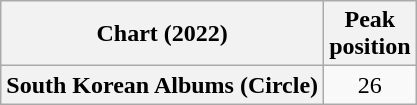<table class="wikitable plainrowheaders" style="text-align:center">
<tr>
<th scope="col">Chart (2022)</th>
<th scope="col">Peak<br>position</th>
</tr>
<tr>
<th scope="row">South Korean Albums (Circle)</th>
<td>26</td>
</tr>
</table>
